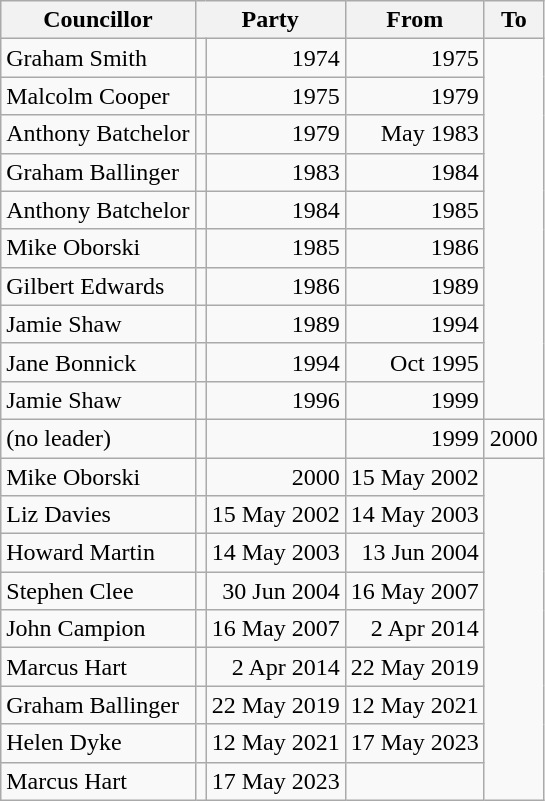<table class=wikitable>
<tr>
<th>Councillor</th>
<th colspan=2>Party</th>
<th>From</th>
<th>To</th>
</tr>
<tr>
<td>Graham Smith</td>
<td></td>
<td align=right>1974</td>
<td align=right>1975</td>
</tr>
<tr>
<td>Malcolm Cooper</td>
<td></td>
<td align=right>1975</td>
<td align=right>1979</td>
</tr>
<tr>
<td>Anthony Batchelor</td>
<td></td>
<td align=right>1979</td>
<td align=right>May 1983</td>
</tr>
<tr>
<td>Graham Ballinger</td>
<td></td>
<td align=right>1983</td>
<td align=right>1984</td>
</tr>
<tr>
<td>Anthony Batchelor</td>
<td></td>
<td align=right>1984</td>
<td align=right>1985</td>
</tr>
<tr>
<td>Mike Oborski</td>
<td></td>
<td align=right>1985</td>
<td align=right>1986</td>
</tr>
<tr>
<td>Gilbert Edwards</td>
<td></td>
<td align=right>1986</td>
<td align=right>1989</td>
</tr>
<tr>
<td>Jamie Shaw</td>
<td></td>
<td align=right>1989</td>
<td align=right>1994</td>
</tr>
<tr>
<td>Jane Bonnick</td>
<td></td>
<td align=right>1994</td>
<td align=right>Oct 1995</td>
</tr>
<tr>
<td>Jamie Shaw</td>
<td></td>
<td align=right>1996</td>
<td align=right>1999</td>
</tr>
<tr>
<td>(no leader)</td>
<td></td>
<td></td>
<td align=right>1999</td>
<td align=right>2000</td>
</tr>
<tr>
<td>Mike Oborski</td>
<td></td>
<td align=right>2000</td>
<td align=right>15 May 2002</td>
</tr>
<tr>
<td>Liz Davies</td>
<td></td>
<td align=right>15 May 2002</td>
<td align=right>14 May 2003</td>
</tr>
<tr>
<td>Howard Martin</td>
<td></td>
<td align=right>14 May 2003</td>
<td align=right>13 Jun 2004</td>
</tr>
<tr>
<td>Stephen Clee</td>
<td></td>
<td align=right>30 Jun 2004</td>
<td align=right>16 May 2007</td>
</tr>
<tr>
<td>John Campion</td>
<td></td>
<td align=right>16 May 2007</td>
<td align=right>2 Apr 2014</td>
</tr>
<tr>
<td>Marcus Hart</td>
<td></td>
<td align=right>2 Apr 2014</td>
<td align=right>22 May 2019</td>
</tr>
<tr>
<td>Graham Ballinger</td>
<td></td>
<td align=right>22 May 2019</td>
<td align=right>12 May 2021</td>
</tr>
<tr>
<td>Helen Dyke</td>
<td></td>
<td align=right>12 May 2021</td>
<td align=right>17 May 2023</td>
</tr>
<tr>
<td>Marcus Hart</td>
<td></td>
<td align=right>17 May 2023</td>
<td align=right></td>
</tr>
</table>
